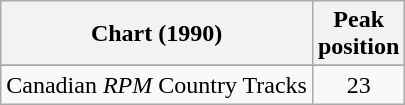<table class="wikitable sortable">
<tr>
<th align="left">Chart (1990)</th>
<th align="center">Peak<br>position</th>
</tr>
<tr>
</tr>
<tr>
<td align="left">Canadian <em>RPM</em> Country Tracks</td>
<td align="center">23</td>
</tr>
</table>
